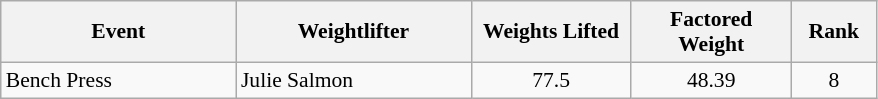<table class="wikitable" style="font-size:90%">
<tr>
<th width=150>Event</th>
<th width=150>Weightlifter</th>
<th width=100>Weights Lifted</th>
<th width=100>Factored Weight</th>
<th width=50>Rank</th>
</tr>
<tr>
<td>Bench Press</td>
<td>Julie Salmon</td>
<td align="center">77.5</td>
<td align="center">48.39</td>
<td align="center">8</td>
</tr>
</table>
